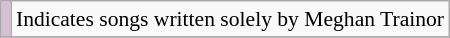<table class="wikitable" style="font-size:90%;">
<tr>
<td style="background-color:#D8BFD8"></td>
<td>Indicates songs written solely by Meghan Trainor</td>
</tr>
<tr>
</tr>
</table>
